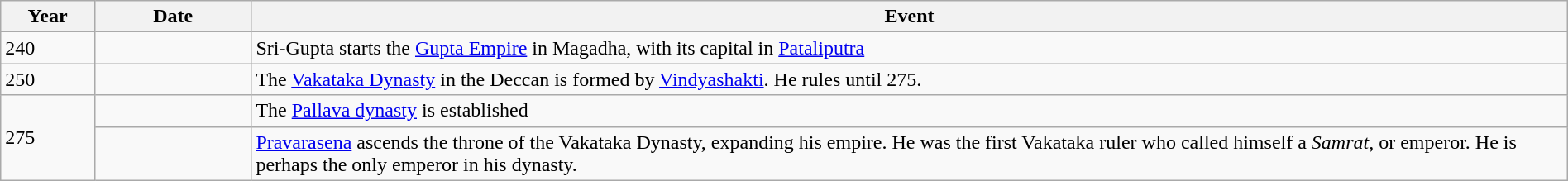<table class="wikitable" style="width:100%">
<tr>
<th style="width:6%">Year</th>
<th style="width:10%">Date</th>
<th>Event</th>
</tr>
<tr>
<td>240</td>
<td></td>
<td>Sri-Gupta starts the <a href='#'>Gupta Empire</a> in Magadha, with its capital in <a href='#'>Pataliputra</a></td>
</tr>
<tr>
<td>250</td>
<td></td>
<td>The <a href='#'>Vakataka Dynasty</a> in the Deccan is formed by <a href='#'>Vindyashakti</a>. He rules until 275.</td>
</tr>
<tr>
<td rowspan="2">275</td>
<td></td>
<td>The <a href='#'>Pallava dynasty</a> is established</td>
</tr>
<tr>
<td></td>
<td><a href='#'>Pravarasena</a> ascends the throne of the Vakataka Dynasty, expanding his empire. He was the first Vakataka ruler who called himself a <em>Samrat,</em> or emperor. He is perhaps the only emperor in his dynasty.</td>
</tr>
</table>
